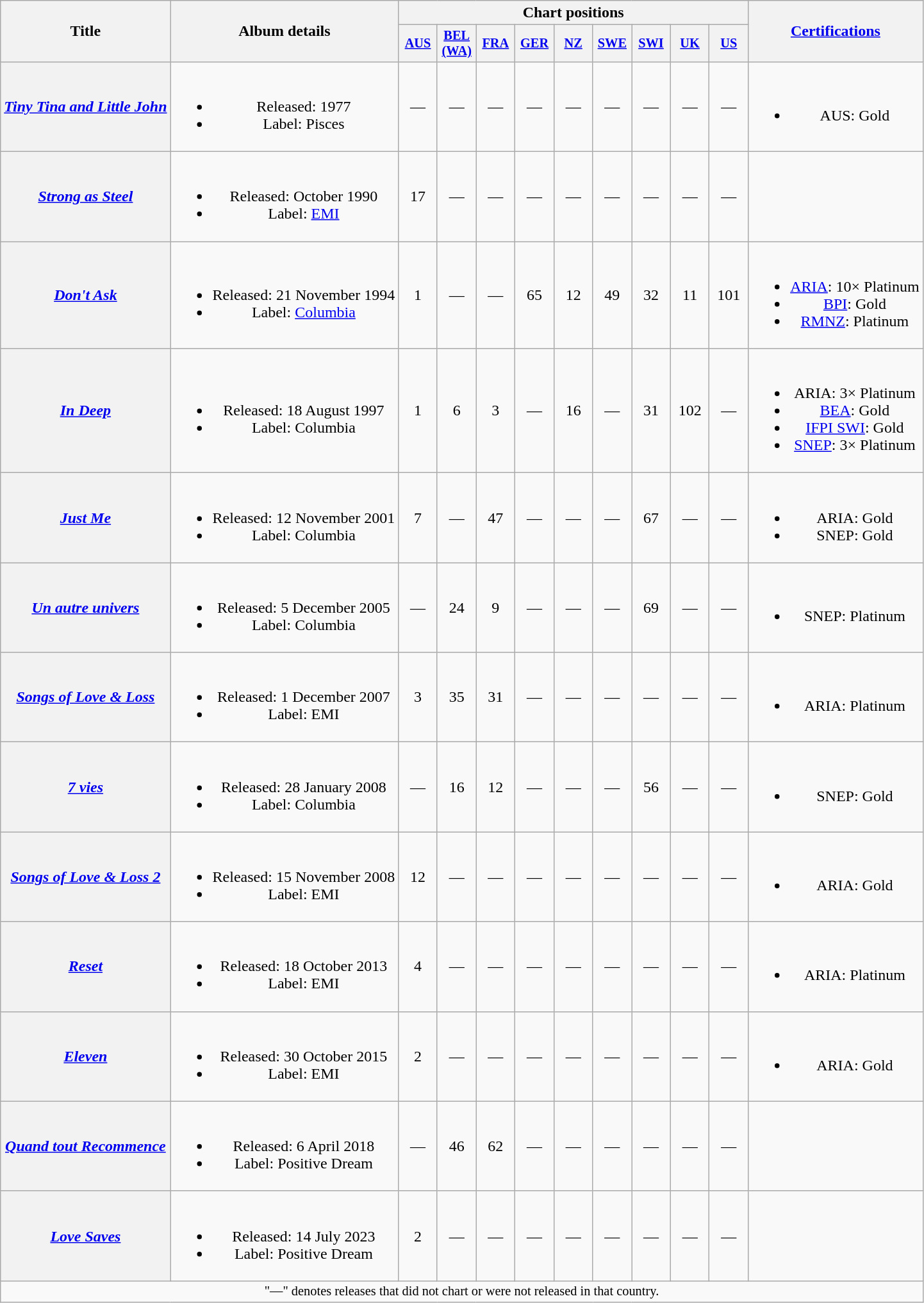<table class="wikitable plainrowheaders" style="text-align:center">
<tr>
<th scope="col" rowspan=2>Title</th>
<th scope="col" rowspan=2>Album details</th>
<th scope="col" colspan=9>Chart positions</th>
<th scope="col" rowspan=2><a href='#'>Certifications</a><br></th>
</tr>
<tr>
<th scope="col" style=width:2.5em;font-size:85%><a href='#'>AUS</a><br></th>
<th scope="col" style=width:2.5em;font-size:85%><a href='#'>BEL<br>(WA)</a><br></th>
<th scope="col" style=width:2.5em;font-size:85%><a href='#'>FRA</a><br></th>
<th scope="col" style=width:2.5em;font-size:85%><a href='#'>GER</a><br></th>
<th scope="col" style=width:2.5em;font-size:85%><a href='#'>NZ</a><br></th>
<th scope="col" style=width:2.5em;font-size:85%><a href='#'>SWE</a><br></th>
<th scope="col" style=width:2.5em;font-size:85%><a href='#'>SWI</a><br></th>
<th scope="col" style=width:2.5em;font-size:85%><a href='#'>UK</a><br></th>
<th scope="col" style=width:2.5em;font-size:85%><a href='#'>US</a><br></th>
</tr>
<tr>
<th scope="row"><em><a href='#'>Tiny Tina and Little John</a></em> </th>
<td><br><ul><li>Released: 1977</li><li>Label: Pisces</li></ul></td>
<td>—</td>
<td>—</td>
<td>—</td>
<td>—</td>
<td>—</td>
<td>—</td>
<td>—</td>
<td>—</td>
<td>—</td>
<td><br><ul><li>AUS: Gold</li></ul></td>
</tr>
<tr>
<th scope="row"><em><a href='#'>Strong as Steel</a></em></th>
<td><br><ul><li>Released: October 1990</li><li>Label: <a href='#'>EMI</a></li></ul></td>
<td>17</td>
<td>—</td>
<td>—</td>
<td>—</td>
<td>—</td>
<td>—</td>
<td>—</td>
<td>—</td>
<td>—</td>
<td></td>
</tr>
<tr>
<th scope="row"><em><a href='#'>Don't Ask</a></em></th>
<td><br><ul><li>Released: 21 November 1994</li><li>Label: <a href='#'>Columbia</a></li></ul></td>
<td>1</td>
<td>—</td>
<td>—</td>
<td>65</td>
<td>12</td>
<td>49</td>
<td>32</td>
<td>11</td>
<td>101</td>
<td><br><ul><li><a href='#'>ARIA</a>: 10× Platinum</li><li><a href='#'>BPI</a>: Gold</li><li><a href='#'>RMNZ</a>: Platinum</li></ul></td>
</tr>
<tr>
<th scope="row"><em><a href='#'>In Deep</a></em></th>
<td><br><ul><li>Released: 18 August 1997</li><li>Label: Columbia</li></ul></td>
<td>1</td>
<td>6</td>
<td>3</td>
<td>—</td>
<td>16</td>
<td>—</td>
<td>31</td>
<td>102</td>
<td>—</td>
<td><br><ul><li>ARIA: 3× Platinum</li><li><a href='#'>BEA</a>: Gold</li><li><a href='#'>IFPI SWI</a>: Gold</li><li><a href='#'>SNEP</a>: 3× Platinum</li></ul></td>
</tr>
<tr>
<th scope="row"><em><a href='#'>Just Me</a></em></th>
<td><br><ul><li>Released: 12 November 2001</li><li>Label: Columbia</li></ul></td>
<td>7</td>
<td>—</td>
<td>47</td>
<td>—</td>
<td>—</td>
<td>—</td>
<td>67</td>
<td>—</td>
<td>—</td>
<td><br><ul><li>ARIA: Gold</li><li>SNEP: Gold</li></ul></td>
</tr>
<tr>
<th scope="row"><em><a href='#'>Un autre univers</a></em></th>
<td><br><ul><li>Released: 5 December 2005</li><li>Label: Columbia</li></ul></td>
<td>—</td>
<td>24</td>
<td>9</td>
<td>—</td>
<td>—</td>
<td>—</td>
<td>69</td>
<td>—</td>
<td>—</td>
<td><br><ul><li>SNEP: Platinum</li></ul></td>
</tr>
<tr>
<th scope="row"><em><a href='#'>Songs of Love & Loss</a></em></th>
<td><br><ul><li>Released: 1 December 2007</li><li>Label: EMI</li></ul></td>
<td>3</td>
<td>35</td>
<td>31</td>
<td>—</td>
<td>—</td>
<td>—</td>
<td>—</td>
<td>—</td>
<td>—</td>
<td><br><ul><li>ARIA: Platinum</li></ul></td>
</tr>
<tr>
<th scope="row"><em><a href='#'>7 vies</a></em></th>
<td><br><ul><li>Released: 28 January 2008</li><li>Label: Columbia</li></ul></td>
<td>—</td>
<td>16</td>
<td>12</td>
<td>—</td>
<td>—</td>
<td>—</td>
<td>56</td>
<td>—</td>
<td>—</td>
<td><br><ul><li>SNEP: Gold</li></ul></td>
</tr>
<tr>
<th scope="row"><em><a href='#'>Songs of Love & Loss 2</a></em></th>
<td><br><ul><li>Released: 15 November 2008</li><li>Label: EMI</li></ul></td>
<td>12</td>
<td>—</td>
<td>—</td>
<td>—</td>
<td>—</td>
<td>—</td>
<td>—</td>
<td>—</td>
<td>—</td>
<td><br><ul><li>ARIA: Gold</li></ul></td>
</tr>
<tr>
<th scope="row"><em><a href='#'>Reset</a></em></th>
<td><br><ul><li>Released: 18 October 2013</li><li>Label: EMI</li></ul></td>
<td>4</td>
<td>—</td>
<td>—</td>
<td>—</td>
<td>—</td>
<td>—</td>
<td>—</td>
<td>—</td>
<td>—</td>
<td><br><ul><li>ARIA: Platinum</li></ul></td>
</tr>
<tr>
<th scope="row"><em><a href='#'>Eleven</a></em></th>
<td><br><ul><li>Released: 30 October 2015</li><li>Label: EMI</li></ul></td>
<td>2</td>
<td>—</td>
<td>—</td>
<td>—</td>
<td>—</td>
<td>—</td>
<td>—</td>
<td>—</td>
<td>—</td>
<td><br><ul><li>ARIA: Gold</li></ul></td>
</tr>
<tr>
<th scope="row"><em><a href='#'>Quand tout Recommence</a></em></th>
<td><br><ul><li>Released: 6 April 2018</li><li>Label: Positive Dream</li></ul></td>
<td>—</td>
<td>46</td>
<td>62</td>
<td>—</td>
<td>—</td>
<td>—</td>
<td>—</td>
<td>—</td>
<td>—</td>
<td></td>
</tr>
<tr>
<th scope="row"><em><a href='#'>Love Saves</a></em></th>
<td><br><ul><li>Released: 14 July 2023</li><li>Label: Positive Dream</li></ul></td>
<td>2</td>
<td>—</td>
<td>—</td>
<td>—</td>
<td>—</td>
<td>—</td>
<td>—</td>
<td>—</td>
<td>—</td>
<td></td>
</tr>
<tr>
<td colspan=12 style=font-size:85%>"—" denotes releases that did not chart or were not released in that country.</td>
</tr>
</table>
